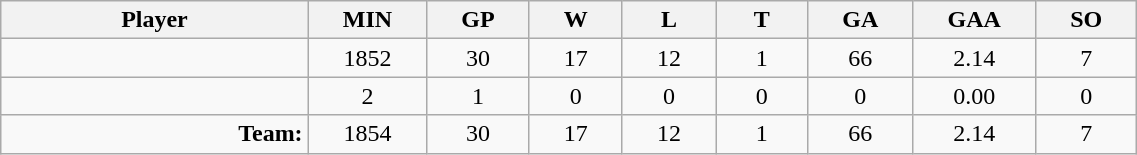<table class="wikitable sortable" width="60%">
<tr>
<th bgcolor="#DDDDFF" width="10%">Player</th>
<th width="3%" bgcolor="#DDDDFF" title="Minutes played">MIN</th>
<th width="3%" bgcolor="#DDDDFF" title="Games played in">GP</th>
<th width="3%" bgcolor="#DDDDFF" title="Games played in">W</th>
<th width="3%" bgcolor="#DDDDFF"title="Games played in">L</th>
<th width="3%" bgcolor="#DDDDFF" title="Ties">T</th>
<th width="3%" bgcolor="#DDDDFF" title="Goals against">GA</th>
<th width="3%" bgcolor="#DDDDFF" title="Goals against average">GAA</th>
<th width="3%" bgcolor="#DDDDFF"title="Shut-outs">SO</th>
</tr>
<tr align="center">
<td align="right"></td>
<td>1852</td>
<td>30</td>
<td>17</td>
<td>12</td>
<td>1</td>
<td>66</td>
<td>2.14</td>
<td>7</td>
</tr>
<tr align="center">
<td align="right"></td>
<td>2</td>
<td>1</td>
<td>0</td>
<td>0</td>
<td>0</td>
<td>0</td>
<td>0.00</td>
<td>0</td>
</tr>
<tr align="center">
<td align="right"><strong>Team:</strong></td>
<td>1854</td>
<td>30</td>
<td>17</td>
<td>12</td>
<td>1</td>
<td>66</td>
<td>2.14</td>
<td>7</td>
</tr>
</table>
